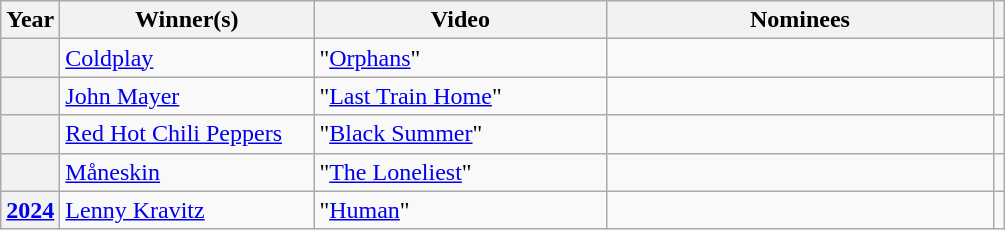<table class="wikitable sortable">
<tr>
<th scope="col">Year</th>
<th scope="col" style="width:162px;">Winner(s)</th>
<th scope="col" style="width:188px;">Video</th>
<th scope="col" style="width:250px;">Nominees</th>
<th scope="col" class="unsortable"></th>
</tr>
<tr>
<th scope="row"></th>
<td><a href='#'>Coldplay</a></td>
<td>"<a href='#'>Orphans</a>"</td>
<td></td>
<td align="center"></td>
</tr>
<tr>
<th scope="row"></th>
<td><a href='#'>John Mayer</a></td>
<td>"<a href='#'>Last Train Home</a>"</td>
<td></td>
<td align="center"></td>
</tr>
<tr>
<th scope="row"></th>
<td><a href='#'>Red Hot Chili Peppers</a></td>
<td>"<a href='#'>Black Summer</a>"</td>
<td></td>
<td align="center"></td>
</tr>
<tr>
<th scope="row"></th>
<td><a href='#'>Måneskin</a></td>
<td>"<a href='#'>The Loneliest</a>"</td>
<td></td>
<td align="center"></td>
</tr>
<tr>
<th><a href='#'>2024</a></th>
<td><a href='#'>Lenny Kravitz</a></td>
<td>"<a href='#'>Human</a>"</td>
<td></td>
<td align="center"></td>
</tr>
</table>
